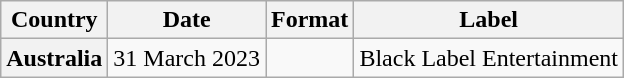<table class="wikitable plainrowheaders">
<tr>
<th scope="col">Country</th>
<th scope="col">Date</th>
<th scope="col">Format</th>
<th scope="col">Label</th>
</tr>
<tr>
<th scope="row">Australia</th>
<td>31 March 2023</td>
<td></td>
<td>Black Label Entertainment</td>
</tr>
</table>
